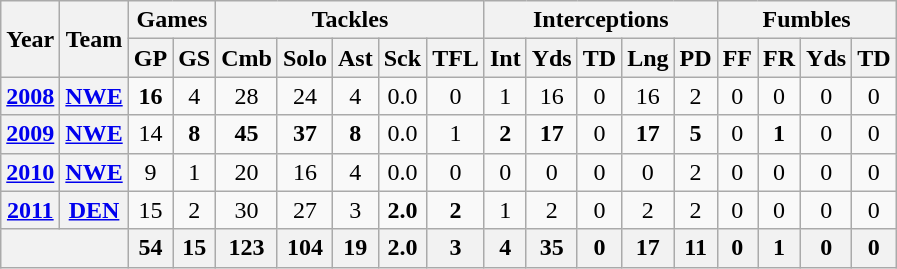<table class="wikitable" style="text-align:center">
<tr>
<th rowspan="2">Year</th>
<th rowspan="2">Team</th>
<th colspan="2">Games</th>
<th colspan="5">Tackles</th>
<th colspan="5">Interceptions</th>
<th colspan="4">Fumbles</th>
</tr>
<tr>
<th>GP</th>
<th>GS</th>
<th>Cmb</th>
<th>Solo</th>
<th>Ast</th>
<th>Sck</th>
<th>TFL</th>
<th>Int</th>
<th>Yds</th>
<th>TD</th>
<th>Lng</th>
<th>PD</th>
<th>FF</th>
<th>FR</th>
<th>Yds</th>
<th>TD</th>
</tr>
<tr>
<th><a href='#'>2008</a></th>
<th><a href='#'>NWE</a></th>
<td><strong>16</strong></td>
<td>4</td>
<td>28</td>
<td>24</td>
<td>4</td>
<td>0.0</td>
<td>0</td>
<td>1</td>
<td>16</td>
<td>0</td>
<td>16</td>
<td>2</td>
<td>0</td>
<td>0</td>
<td>0</td>
<td>0</td>
</tr>
<tr>
<th><a href='#'>2009</a></th>
<th><a href='#'>NWE</a></th>
<td>14</td>
<td><strong>8</strong></td>
<td><strong>45</strong></td>
<td><strong>37</strong></td>
<td><strong>8</strong></td>
<td>0.0</td>
<td>1</td>
<td><strong>2</strong></td>
<td><strong>17</strong></td>
<td>0</td>
<td><strong>17</strong></td>
<td><strong>5</strong></td>
<td>0</td>
<td><strong>1</strong></td>
<td>0</td>
<td>0</td>
</tr>
<tr>
<th><a href='#'>2010</a></th>
<th><a href='#'>NWE</a></th>
<td>9</td>
<td>1</td>
<td>20</td>
<td>16</td>
<td>4</td>
<td>0.0</td>
<td>0</td>
<td>0</td>
<td>0</td>
<td>0</td>
<td>0</td>
<td>2</td>
<td>0</td>
<td>0</td>
<td>0</td>
<td>0</td>
</tr>
<tr>
<th><a href='#'>2011</a></th>
<th><a href='#'>DEN</a></th>
<td>15</td>
<td>2</td>
<td>30</td>
<td>27</td>
<td>3</td>
<td><strong>2.0</strong></td>
<td><strong>2</strong></td>
<td>1</td>
<td>2</td>
<td>0</td>
<td>2</td>
<td>2</td>
<td>0</td>
<td>0</td>
<td>0</td>
<td>0</td>
</tr>
<tr>
<th colspan="2"></th>
<th>54</th>
<th>15</th>
<th>123</th>
<th>104</th>
<th>19</th>
<th>2.0</th>
<th>3</th>
<th>4</th>
<th>35</th>
<th>0</th>
<th>17</th>
<th>11</th>
<th>0</th>
<th>1</th>
<th>0</th>
<th>0</th>
</tr>
</table>
